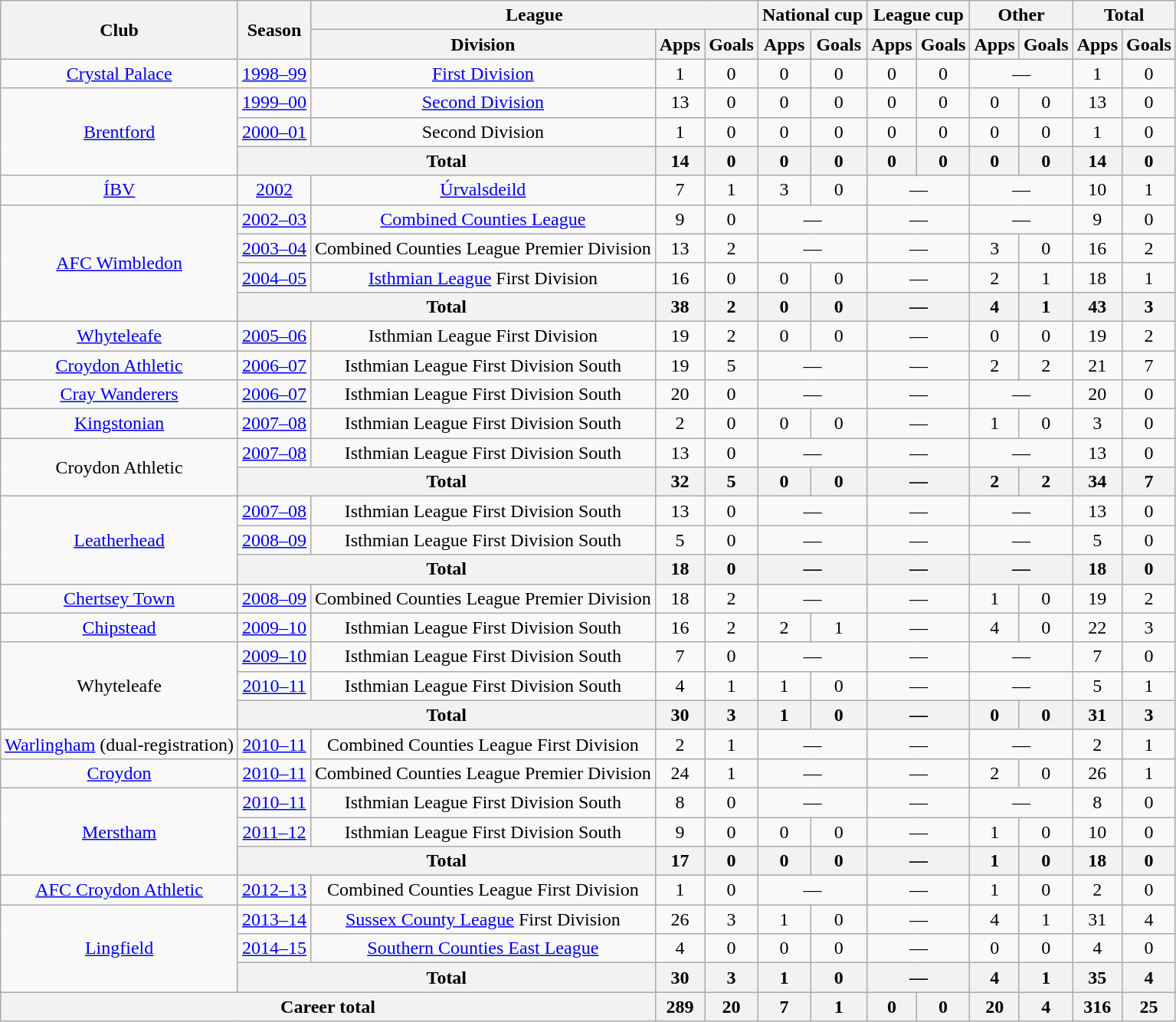<table class="wikitable" style="text-align: center;">
<tr>
<th rowspan="2">Club</th>
<th rowspan="2">Season</th>
<th colspan="3">League</th>
<th colspan="2">National cup</th>
<th colspan="2">League cup</th>
<th colspan="2">Other</th>
<th colspan="2">Total</th>
</tr>
<tr>
<th>Division</th>
<th>Apps</th>
<th>Goals</th>
<th>Apps</th>
<th>Goals</th>
<th>Apps</th>
<th>Goals</th>
<th>Apps</th>
<th>Goals</th>
<th>Apps</th>
<th>Goals</th>
</tr>
<tr>
<td><a href='#'>Crystal Palace</a></td>
<td><a href='#'>1998–99</a></td>
<td><a href='#'>First Division</a></td>
<td>1</td>
<td>0</td>
<td>0</td>
<td>0</td>
<td>0</td>
<td>0</td>
<td colspan="2">—</td>
<td>1</td>
<td>0</td>
</tr>
<tr>
<td rowspan="3"><a href='#'>Brentford</a></td>
<td><a href='#'>1999–00</a></td>
<td><a href='#'>Second Division</a></td>
<td>13</td>
<td>0</td>
<td>0</td>
<td>0</td>
<td>0</td>
<td>0</td>
<td>0</td>
<td>0</td>
<td>13</td>
<td>0</td>
</tr>
<tr>
<td><a href='#'>2000–01</a></td>
<td>Second Division</td>
<td>1</td>
<td>0</td>
<td>0</td>
<td>0</td>
<td>0</td>
<td>0</td>
<td>0</td>
<td>0</td>
<td>1</td>
<td>0</td>
</tr>
<tr>
<th colspan="2">Total</th>
<th>14</th>
<th>0</th>
<th>0</th>
<th>0</th>
<th>0</th>
<th>0</th>
<th>0</th>
<th>0</th>
<th>14</th>
<th>0</th>
</tr>
<tr>
<td><a href='#'>ÍBV</a></td>
<td><a href='#'>2002</a></td>
<td><a href='#'>Úrvalsdeild</a></td>
<td>7</td>
<td>1</td>
<td>3</td>
<td>0</td>
<td colspan="2">—</td>
<td colspan="2">—</td>
<td>10</td>
<td>1</td>
</tr>
<tr>
<td rowspan="4"><a href='#'>AFC Wimbledon</a></td>
<td><a href='#'>2002–03</a></td>
<td><a href='#'>Combined Counties League</a></td>
<td>9</td>
<td>0</td>
<td colspan="2">—</td>
<td colspan="2">—</td>
<td colspan="2">—</td>
<td>9</td>
<td>0</td>
</tr>
<tr>
<td><a href='#'>2003–04</a></td>
<td>Combined Counties League Premier Division</td>
<td>13</td>
<td>2</td>
<td colspan="2">—</td>
<td colspan="2">—</td>
<td>3</td>
<td>0</td>
<td>16</td>
<td>2</td>
</tr>
<tr>
<td><a href='#'>2004–05</a></td>
<td><a href='#'>Isthmian League</a> First Division</td>
<td>16</td>
<td>0</td>
<td>0</td>
<td>0</td>
<td colspan="2">—</td>
<td>2</td>
<td>1</td>
<td>18</td>
<td>1</td>
</tr>
<tr>
<th colspan="2">Total</th>
<th>38</th>
<th>2</th>
<th>0</th>
<th>0</th>
<th colspan="2">—</th>
<th>4</th>
<th>1</th>
<th>43</th>
<th>3</th>
</tr>
<tr>
<td><a href='#'>Whyteleafe</a></td>
<td><a href='#'>2005–06</a></td>
<td>Isthmian League First Division</td>
<td>19</td>
<td>2</td>
<td>0</td>
<td>0</td>
<td colspan="2">—</td>
<td>0</td>
<td>0</td>
<td>19</td>
<td>2</td>
</tr>
<tr>
<td><a href='#'>Croydon Athletic</a></td>
<td><a href='#'>2006–07</a></td>
<td>Isthmian League First Division South</td>
<td>19</td>
<td>5</td>
<td colspan="2">—</td>
<td colspan="2">—</td>
<td>2</td>
<td>2</td>
<td>21</td>
<td>7</td>
</tr>
<tr>
<td><a href='#'>Cray Wanderers</a></td>
<td><a href='#'>2006–07</a></td>
<td>Isthmian League First Division South</td>
<td>20</td>
<td>0</td>
<td colspan="2">—</td>
<td colspan="2">—</td>
<td colspan="2">—</td>
<td>20</td>
<td>0</td>
</tr>
<tr>
<td><a href='#'>Kingstonian</a></td>
<td><a href='#'>2007–08</a></td>
<td>Isthmian League First Division South</td>
<td>2</td>
<td>0</td>
<td>0</td>
<td>0</td>
<td colspan="2">—</td>
<td>1</td>
<td>0</td>
<td>3</td>
<td>0</td>
</tr>
<tr>
<td rowspan="2">Croydon Athletic</td>
<td><a href='#'>2007–08</a></td>
<td>Isthmian League First Division South</td>
<td>13</td>
<td>0</td>
<td colspan="2">—</td>
<td colspan="2">—</td>
<td colspan="2">—</td>
<td>13</td>
<td>0</td>
</tr>
<tr>
<th colspan="2">Total</th>
<th>32</th>
<th>5</th>
<th>0</th>
<th>0</th>
<th colspan="2">—</th>
<th>2</th>
<th>2</th>
<th>34</th>
<th>7</th>
</tr>
<tr>
<td rowspan="3"><a href='#'>Leatherhead</a></td>
<td><a href='#'>2007–08</a></td>
<td>Isthmian League First Division South</td>
<td>13</td>
<td>0</td>
<td colspan="2">—</td>
<td colspan="2">—</td>
<td colspan="2">—</td>
<td>13</td>
<td>0</td>
</tr>
<tr>
<td><a href='#'>2008–09</a></td>
<td>Isthmian League First Division South</td>
<td>5</td>
<td>0</td>
<td colspan="2">—</td>
<td colspan="2">—</td>
<td colspan="2">—</td>
<td>5</td>
<td>0</td>
</tr>
<tr>
<th colspan="2">Total</th>
<th>18</th>
<th>0</th>
<th colspan="2">—</th>
<th colspan="2">—</th>
<th colspan="2">—</th>
<th>18</th>
<th>0</th>
</tr>
<tr>
<td><a href='#'>Chertsey Town</a></td>
<td><a href='#'>2008–09</a></td>
<td>Combined Counties League Premier Division</td>
<td>18</td>
<td>2</td>
<td colspan="2">—</td>
<td colspan="2">—</td>
<td>1</td>
<td>0</td>
<td>19</td>
<td>2</td>
</tr>
<tr>
<td><a href='#'>Chipstead</a></td>
<td><a href='#'>2009–10</a></td>
<td>Isthmian League First Division South</td>
<td>16</td>
<td>2</td>
<td>2</td>
<td>1</td>
<td colspan="2">—</td>
<td>4</td>
<td>0</td>
<td>22</td>
<td>3</td>
</tr>
<tr>
<td rowspan="3">Whyteleafe</td>
<td><a href='#'>2009–10</a></td>
<td>Isthmian League First Division South</td>
<td>7</td>
<td>0</td>
<td colspan="2">—</td>
<td colspan="2">—</td>
<td colspan="2">—</td>
<td>7</td>
<td>0</td>
</tr>
<tr>
<td><a href='#'>2010–11</a></td>
<td>Isthmian League First Division South</td>
<td>4</td>
<td>1</td>
<td>1</td>
<td>0</td>
<td colspan="2">—</td>
<td colspan="2">—</td>
<td>5</td>
<td>1</td>
</tr>
<tr>
<th colspan="2">Total</th>
<th>30</th>
<th>3</th>
<th>1</th>
<th>0</th>
<th colspan="2">—</th>
<th>0</th>
<th>0</th>
<th>31</th>
<th>3</th>
</tr>
<tr>
<td><a href='#'>Warlingham</a> (dual-registration)</td>
<td><a href='#'>2010–11</a></td>
<td>Combined Counties League First Division</td>
<td>2</td>
<td>1</td>
<td colspan="2">—</td>
<td colspan="2">—</td>
<td colspan="2">—</td>
<td>2</td>
<td>1</td>
</tr>
<tr>
<td><a href='#'>Croydon</a></td>
<td><a href='#'>2010–11</a></td>
<td>Combined Counties League Premier Division</td>
<td>24</td>
<td>1</td>
<td colspan="2">—</td>
<td colspan="2">—</td>
<td>2</td>
<td>0</td>
<td>26</td>
<td>1</td>
</tr>
<tr>
<td rowspan="3"><a href='#'>Merstham</a></td>
<td><a href='#'>2010–11</a></td>
<td>Isthmian League First Division South</td>
<td>8</td>
<td>0</td>
<td colspan="2">—</td>
<td colspan="2">—</td>
<td colspan="2">—</td>
<td>8</td>
<td>0</td>
</tr>
<tr>
<td><a href='#'>2011–12</a></td>
<td>Isthmian League First Division South</td>
<td>9</td>
<td>0</td>
<td>0</td>
<td>0</td>
<td colspan="2">—</td>
<td>1</td>
<td>0</td>
<td>10</td>
<td>0</td>
</tr>
<tr>
<th colspan="2">Total</th>
<th>17</th>
<th>0</th>
<th>0</th>
<th>0</th>
<th colspan="2">—</th>
<th>1</th>
<th>0</th>
<th>18</th>
<th>0</th>
</tr>
<tr>
<td><a href='#'>AFC Croydon Athletic</a></td>
<td><a href='#'>2012–13</a></td>
<td>Combined Counties League First Division</td>
<td>1</td>
<td>0</td>
<td colspan="2">—</td>
<td colspan="2">—</td>
<td>1</td>
<td>0</td>
<td>2</td>
<td>0</td>
</tr>
<tr>
<td rowspan="3"><a href='#'>Lingfield</a></td>
<td><a href='#'>2013–14</a></td>
<td><a href='#'>Sussex County League</a> First Division</td>
<td>26</td>
<td>3</td>
<td>1</td>
<td>0</td>
<td colspan="2">—</td>
<td>4</td>
<td>1</td>
<td>31</td>
<td>4</td>
</tr>
<tr>
<td><a href='#'>2014–15</a></td>
<td><a href='#'>Southern Counties East League</a></td>
<td>4</td>
<td>0</td>
<td>0</td>
<td>0</td>
<td colspan="2">—</td>
<td>0</td>
<td>0</td>
<td>4</td>
<td>0</td>
</tr>
<tr>
<th colspan="2">Total</th>
<th>30</th>
<th>3</th>
<th>1</th>
<th>0</th>
<th colspan="2">—</th>
<th>4</th>
<th>1</th>
<th>35</th>
<th>4</th>
</tr>
<tr>
<th colspan="3">Career total</th>
<th>289</th>
<th>20</th>
<th>7</th>
<th>1</th>
<th>0</th>
<th>0</th>
<th>20</th>
<th>4</th>
<th>316</th>
<th>25</th>
</tr>
</table>
